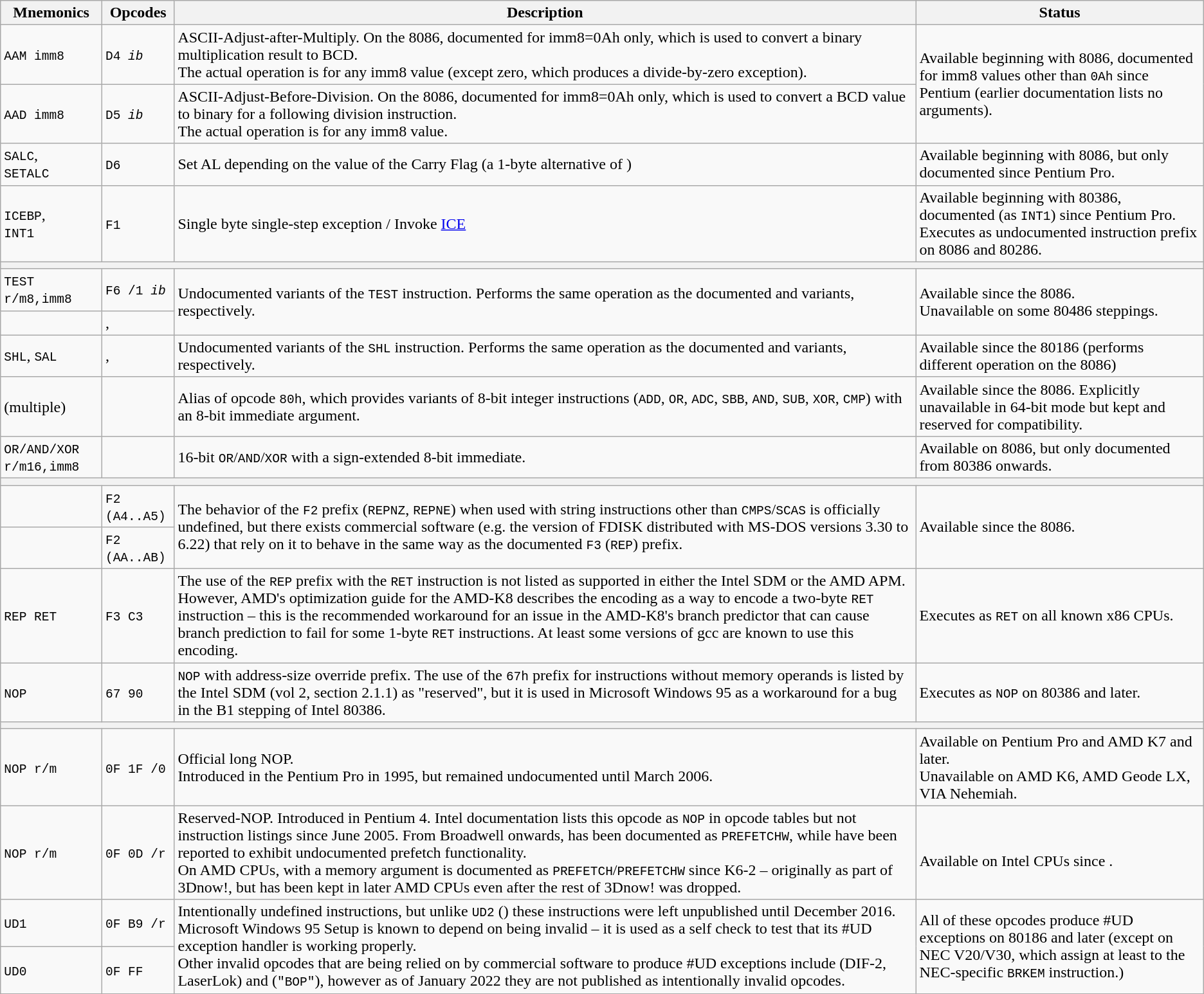<table class="wikitable sortable sticky-header">
<tr>
<th>Mnemonics</th>
<th>Opcodes</th>
<th>Description</th>
<th>Status</th>
</tr>
<tr>
<td><code>AAM imm8</code></td>
<td><code>D4 <em>ib</em></code></td>
<td>ASCII-Adjust-after-Multiply. On the 8086, documented for imm8=0Ah only, which is used to convert a binary multiplication result to BCD.<br>The actual operation is  for any imm8 value (except zero, which produces a divide-by-zero exception).</td>
<td rowspan="2">Available beginning with 8086, documented for imm8 values other than <code>0Ah</code> since Pentium (earlier documentation lists no arguments).</td>
</tr>
<tr>
<td><code>AAD imm8</code></td>
<td><code>D5 <em>ib</em></code></td>
<td>ASCII-Adjust-Before-Division.  On the 8086, documented for imm8=0Ah only, which is used to convert a BCD value to binary for a following division instruction.<br>The actual operation is  for any imm8 value.</td>
</tr>
<tr>
<td><code>SALC</code>,<br><code>SETALC</code></td>
<td><code>D6</code></td>
<td>Set AL depending on the value of the Carry Flag (a 1-byte alternative of )</td>
<td>Available beginning with 8086, but only documented since Pentium Pro.</td>
</tr>
<tr>
<td><code>ICEBP</code>,<br><code>INT1</code></td>
<td><code>F1</code></td>
<td>Single byte single-step exception / Invoke <a href='#'>ICE</a></td>
<td>Available beginning with 80386, documented (as <code>INT1</code>) since Pentium Pro. Executes as undocumented instruction prefix on 8086 and 80286.</td>
</tr>
<tr>
<th colspan=4></th>
</tr>
<tr>
<td><code>TEST r/m8,imm8</code></td>
<td><code>F6 /1 <em>ib</em></code></td>
<td rowspan=2>Undocumented variants of the <code>TEST</code> instruction. Performs the same operation as the documented  and  variants, respectively.</td>
<td rowspan=2>Available since the 8086.<br>Unavailable on some 80486 steppings.</td>
</tr>
<tr>
<td><br></td>
<td>,<br></td>
</tr>
<tr>
<td><code>SHL</code>, <code>SAL</code></td>
<td>,<br></td>
<td>Undocumented variants of the <code>SHL</code> instruction. Performs the same operation as the documented  and  variants, respectively.</td>
<td>Available since the 80186 (performs different operation on the 8086)</td>
</tr>
<tr>
<td>(multiple)</td>
<td></td>
<td>Alias of opcode <code>80h</code>, which provides variants of 8-bit integer instructions (<code>ADD</code>, <code>OR</code>, <code>ADC</code>, <code>SBB</code>, <code>AND</code>, <code>SUB</code>, <code>XOR</code>, <code>CMP</code>) with an 8-bit immediate argument.</td>
<td>Available since the 8086. Explicitly unavailable in 64-bit mode but kept and reserved for compatibility.</td>
</tr>
<tr>
<td><code>OR/AND/XOR r/m16,imm8</code></td>
<td></td>
<td>16-bit <code>OR</code>/<code>AND</code>/<code>XOR</code> with a sign-extended 8-bit immediate.</td>
<td>Available on 8086, but only documented from 80386 onwards.</td>
</tr>
<tr>
<th colspan=4></th>
</tr>
<tr>
<td></td>
<td><code>F2 (A4..A5)</code></td>
<td rowspan="2">The behavior of the <code>F2</code> prefix (<code>REPNZ</code>, <code>REPNE</code>) when used with string instructions other than <code>CMPS</code>/<code>SCAS</code> is officially undefined, but there exists commercial software (e.g. the version of FDISK distributed with MS-DOS versions 3.30 to 6.22) that rely on it to behave in the same way as the documented <code>F3</code> (<code>REP</code>) prefix.</td>
<td rowspan="2">Available since the 8086.</td>
</tr>
<tr>
<td></td>
<td><code>F2 (AA..AB)</code></td>
</tr>
<tr>
<td><code>REP RET</code></td>
<td><code>F3 C3</code></td>
<td>The use of the <code>REP</code> prefix with the <code>RET</code> instruction is not listed as supported in either the Intel SDM or the AMD APM. However, AMD's optimization guide for the AMD-K8 describes the  encoding as a way to encode a two-byte <code>RET</code> instruction – this is the recommended workaround for an issue in the AMD-K8's branch predictor that can cause branch prediction to fail for some 1-byte <code>RET</code> instructions. At least some versions of gcc are known to use this encoding.</td>
<td>Executes as <code>RET</code> on all known x86 CPUs.</td>
</tr>
<tr>
<td><code>NOP</code></td>
<td><code>67 90</code></td>
<td><code>NOP</code> with address-size override prefix. The use of the <code>67h</code> prefix for instructions without memory operands is listed by the Intel SDM (vol 2, section 2.1.1) as "reserved", but it is used in Microsoft Windows 95 as a workaround for a bug in the B1 stepping of Intel 80386.</td>
<td>Executes as <code>NOP</code> on 80386 and later.</td>
</tr>
<tr>
<th colspan=4></th>
</tr>
<tr>
<td><code>NOP r/m</code></td>
<td><code>0F 1F /0</code></td>
<td>Official long NOP.<br>Introduced in the Pentium Pro in 1995, but remained undocumented until March 2006.</td>
<td>Available on Pentium Pro and AMD K7 and later.<br>Unavailable on AMD K6, AMD Geode LX, VIA Nehemiah.</td>
</tr>
<tr>
<td><code>NOP r/m</code></td>
<td><code>0F 0D /r</code></td>
<td>Reserved-NOP. Introduced in  Pentium 4. Intel documentation lists this opcode as <code>NOP</code> in opcode tables but not instruction listings since June 2005. From Broadwell onwards,  has been documented as <code>PREFETCHW</code>, while  have been reported to exhibit undocumented prefetch functionality.<br>On AMD CPUs,  with a memory argument is documented as <code>PREFETCH</code>/<code>PREFETCHW</code> since K6-2 – originally as part of 3Dnow!, but has been kept in later AMD CPUs even after the rest of 3Dnow! was dropped.</td>
<td><br>Available on Intel CPUs since  .</td>
</tr>
<tr>
<td><code>UD1</code></td>
<td><code>0F B9 /r</code></td>
<td rowspan="2">Intentionally undefined instructions, but unlike <code>UD2</code> () these instructions were left unpublished until December 2016.<br>Microsoft Windows 95 Setup is known to depend on  being invalid – it is used as a self check to test that its #UD exception handler is working properly.<br>Other invalid opcodes that are being relied on by commercial software to produce #UD exceptions include  (DIF-2, LaserLok) and  (<code>"BOP"</code>), however as of January 2022 they are not published as intentionally invalid opcodes.</td>
<td rowspan="2">All of these opcodes produce #UD exceptions on 80186 and later (except on NEC V20/V30, which assign at least  to the NEC-specific <code>BRKEM</code> instruction.)</td>
</tr>
<tr>
<td><code>UD0</code></td>
<td><code>0F FF</code></td>
</tr>
</table>
